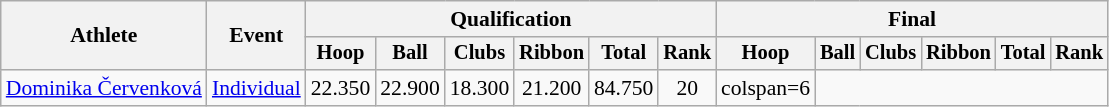<table class=wikitable style="font-size:90%">
<tr>
<th rowspan="2">Athlete</th>
<th rowspan="2">Event</th>
<th colspan=6>Qualification</th>
<th colspan=6>Final</th>
</tr>
<tr style="font-size:95%">
<th>Hoop</th>
<th>Ball</th>
<th>Clubs</th>
<th>Ribbon</th>
<th>Total</th>
<th>Rank</th>
<th>Hoop</th>
<th>Ball</th>
<th>Clubs</th>
<th>Ribbon</th>
<th>Total</th>
<th>Rank</th>
</tr>
<tr align=center>
<td align=left><a href='#'>Dominika Červenková</a></td>
<td align=left><a href='#'>Individual</a></td>
<td>22.350</td>
<td>22.900</td>
<td>18.300</td>
<td>21.200</td>
<td>84.750</td>
<td>20</td>
<td>colspan=6 </td>
</tr>
</table>
